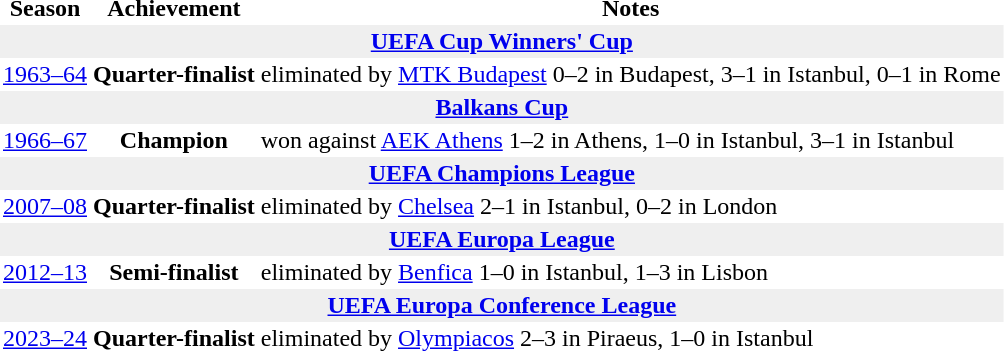<table class="toccolours" border="0" cellpadding="2" cellspacing="0" align="left" style="margin:0em;">
<tr bgcolor=>
<th>Season</th>
<th>Achievement</th>
<th>Notes</th>
</tr>
<tr>
<th colspan="4" bgcolor=#EFEFEF><a href='#'>UEFA Cup Winners' Cup</a></th>
</tr>
<tr>
<td align="center"><a href='#'>1963–64</a></td>
<td align="center"><strong>Quarter-finalist</strong></td>
<td align="left">eliminated by  <a href='#'>MTK Budapest</a> 0–2 in Budapest, 3–1 in Istanbul, 0–1 in Rome</td>
</tr>
<tr>
<th colspan="4" bgcolor=#EFEFEF><a href='#'>Balkans Cup</a></th>
</tr>
<tr>
<td align="center"><a href='#'>1966–67</a></td>
<td align="center"><strong>Champion</strong></td>
<td align="left">won against  <a href='#'>AEK Athens</a> 1–2 in Athens, 1–0 in Istanbul, 3–1 in Istanbul</td>
</tr>
<tr>
<th colspan="4" bgcolor=#EFEFEF><a href='#'>UEFA Champions League</a></th>
</tr>
<tr>
<td align="center"><a href='#'>2007–08</a></td>
<td align="center"><strong>Quarter-finalist</strong></td>
<td align="left">eliminated by  <a href='#'>Chelsea</a> 2–1 in Istanbul, 0–2 in London</td>
</tr>
<tr>
<th colspan="4" bgcolor=#EFEFEF><a href='#'>UEFA Europa League</a></th>
</tr>
<tr>
<td align="center"><a href='#'>2012–13</a></td>
<td align="center"><strong>Semi-finalist</strong></td>
<td align="left">eliminated by  <a href='#'>Benfica</a> 1–0 in Istanbul, 1–3 in Lisbon</td>
</tr>
<tr>
<th colspan="4" bgcolor=#EFEFEF><a href='#'>UEFA Europa Conference League</a></th>
</tr>
<tr>
<td align="center"><a href='#'>2023–24</a></td>
<td align="center"><strong>Quarter-finalist</strong></td>
<td align="left">eliminated by  <a href='#'>Olympiacos</a> 2–3 in Piraeus, 1–0 in Istanbul </td>
</tr>
</table>
